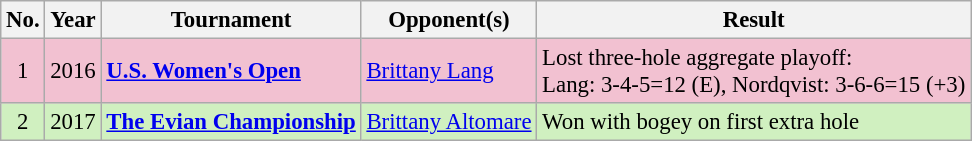<table class="wikitable" style="font-size:95%;">
<tr>
<th>No.</th>
<th>Year</th>
<th>Tournament</th>
<th>Opponent(s)</th>
<th>Result</th>
</tr>
<tr style="background:#F2C1D1;">
<td align=center>1</td>
<td>2016</td>
<td><strong><a href='#'>U.S. Women's Open</a></strong></td>
<td> <a href='#'>Brittany Lang</a></td>
<td>Lost three-hole aggregate playoff:<br>Lang: 3-4-5=12 (E), Nordqvist: 3-6-6=15 (+3)</td>
</tr>
<tr style="background:#D0F0C0;">
<td align=center>2</td>
<td>2017</td>
<td><strong><a href='#'>The Evian Championship</a></strong></td>
<td> <a href='#'>Brittany Altomare</a></td>
<td>Won with bogey on first extra hole</td>
</tr>
</table>
